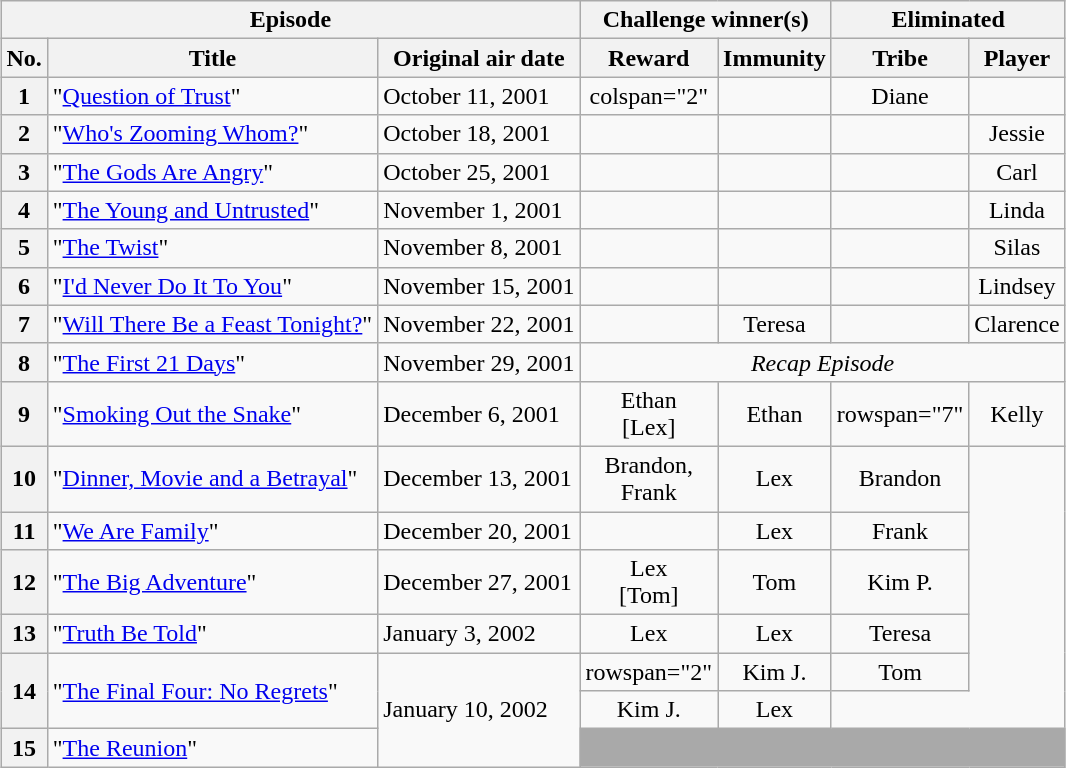<table class="wikitable nowrap" style="margin:auto; text-align:center;">
<tr>
<th scope="colgroup" colspan="3">Episode</th>
<th scope="colgroup" colspan="2">Challenge winner(s)</th>
<th scope="colgroup" colspan="2">Eliminated</th>
</tr>
<tr>
<th scope="col">No.</th>
<th scope="col">Title</th>
<th scope="col">Original air date</th>
<th scope="col">Reward</th>
<th scope="col">Immunity</th>
<th scope="col">Tribe</th>
<th scope="col">Player</th>
</tr>
<tr>
<th>1</th>
<td style="text-align:left;">"<a href='#'>Question of Trust</a>"</td>
<td style="text-align:left;">October 11, 2001</td>
<td>colspan="2" </td>
<td></td>
<td>Diane</td>
</tr>
<tr>
<th>2</th>
<td style="text-align:left;">"<a href='#'>Who's Zooming Whom?</a>"</td>
<td style="text-align:left;">October 18, 2001</td>
<td></td>
<td></td>
<td></td>
<td>Jessie</td>
</tr>
<tr>
<th>3</th>
<td style="text-align:left;">"<a href='#'>The Gods Are Angry</a>"</td>
<td style="text-align:left;">October 25, 2001</td>
<td></td>
<td></td>
<td></td>
<td>Carl</td>
</tr>
<tr>
<th>4</th>
<td style="text-align:left;">"<a href='#'>The Young and Untrusted</a>"</td>
<td style="text-align:left;">November 1, 2001</td>
<td></td>
<td></td>
<td></td>
<td>Linda</td>
</tr>
<tr>
<th>5</th>
<td style="text-align:left;">"<a href='#'>The Twist</a>"</td>
<td style="text-align:left;">November 8, 2001</td>
<td></td>
<td></td>
<td></td>
<td>Silas</td>
</tr>
<tr>
<th>6</th>
<td style="text-align:left;">"<a href='#'>I'd Never Do It To You</a>"</td>
<td style="text-align:left;">November 15, 2001</td>
<td></td>
<td></td>
<td></td>
<td>Lindsey</td>
</tr>
<tr>
<th>7</th>
<td style="text-align:left;">"<a href='#'>Will There Be a Feast Tonight?</a>"</td>
<td style="text-align:left;">November 22, 2001</td>
<td></td>
<td>Teresa</td>
<td></td>
<td>Clarence</td>
</tr>
<tr>
<th>8</th>
<td style="text-align:left;">"<a href='#'>The First 21 Days</a>"</td>
<td style="text-align:left;">November 29, 2001</td>
<td colspan="4"><em>Recap Episode</em></td>
</tr>
<tr>
<th>9</th>
<td style="text-align:left;">"<a href='#'>Smoking Out the Snake</a>"</td>
<td style="text-align:left;">December 6, 2001</td>
<td>Ethan<br>[Lex]</td>
<td>Ethan</td>
<td>rowspan="7" </td>
<td>Kelly</td>
</tr>
<tr>
<th>10</th>
<td style="text-align:left;">"<a href='#'>Dinner, Movie and a Betrayal</a>"</td>
<td style="text-align:left;">December 13, 2001</td>
<td>Brandon,<br>Frank</td>
<td>Lex</td>
<td>Brandon</td>
</tr>
<tr>
<th>11</th>
<td style="text-align:left;">"<a href='#'>We Are Family</a>"</td>
<td style="text-align:left;">December 20, 2001</td>
<td></td>
<td>Lex</td>
<td>Frank</td>
</tr>
<tr>
<th>12</th>
<td style="text-align:left;">"<a href='#'>The Big Adventure</a>"</td>
<td style="text-align:left;">December 27, 2001</td>
<td>Lex<br>[Tom]</td>
<td>Tom</td>
<td>Kim P.</td>
</tr>
<tr>
<th>13</th>
<td style="text-align:left;">"<a href='#'>Truth Be Told</a>"</td>
<td style="text-align:left;">January 3, 2002</td>
<td>Lex</td>
<td>Lex</td>
<td>Teresa</td>
</tr>
<tr>
<th rowspan="2">14</th>
<td rowspan="2" style="text-align:left;">"<a href='#'>The Final Four: No Regrets</a>"</td>
<td rowspan="3" style="text-align:left;">January 10, 2002</td>
<td>rowspan="2" </td>
<td>Kim J.</td>
<td>Tom</td>
</tr>
<tr>
<td>Kim J.</td>
<td>Lex</td>
</tr>
<tr>
<th>15</th>
<td style="text-align:left;">"<a href='#'>The Reunion</a>"</td>
<td colspan="4" style="background-color:darkgrey;"></td>
</tr>
</table>
